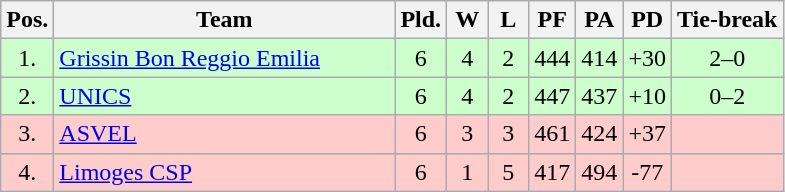<table class="wikitable" style="text-align:center">
<tr>
<th width=15>Pos.</th>
<th width=220>Team</th>
<th width=20>Pld.</th>
<th width=20>W</th>
<th width=20>L</th>
<th width=20>PF</th>
<th width=20>PA</th>
<th width=20>PD</th>
<th>Tie-break</th>
</tr>
<tr style="background:#ccffcc;">
<td>1.</td>
<td align=left> <a href='#'>Grissin Bon Reggio Emilia</a></td>
<td>6</td>
<td>4</td>
<td>2</td>
<td>444</td>
<td>414</td>
<td>+30</td>
<td>2–0</td>
</tr>
<tr style="background:#ccffcc;">
<td>2.</td>
<td align=left> <a href='#'>UNICS</a></td>
<td>6</td>
<td>4</td>
<td>2</td>
<td>447</td>
<td>437</td>
<td>+10</td>
<td>0–2</td>
</tr>
<tr style="background:#fcc;">
<td>3.</td>
<td align=left> <a href='#'>ASVEL</a></td>
<td>6</td>
<td>3</td>
<td>3</td>
<td>461</td>
<td>424</td>
<td>+37</td>
<td></td>
</tr>
<tr style="background:#fcc;">
<td>4.</td>
<td align=left> <a href='#'>Limoges CSP</a></td>
<td>6</td>
<td>1</td>
<td>5</td>
<td>417</td>
<td>494</td>
<td>-77</td>
<td></td>
</tr>
</table>
